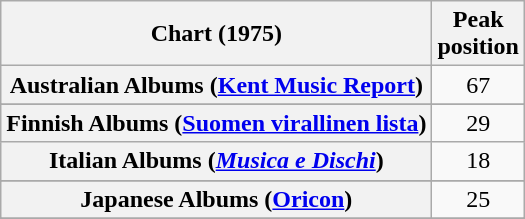<table class="wikitable sortable plainrowheaders" style="text-align:center;">
<tr>
<th scope="col">Chart (1975)</th>
<th scope="col">Peak<br>position</th>
</tr>
<tr>
<th scope="row">Australian Albums (<a href='#'>Kent Music Report</a>)</th>
<td>67</td>
</tr>
<tr>
</tr>
<tr>
</tr>
<tr>
<th scope="row">Finnish Albums (<a href='#'>Suomen virallinen lista</a>)</th>
<td>29</td>
</tr>
<tr>
<th scope="row">Italian Albums (<em><a href='#'>Musica e Dischi</a></em>)</th>
<td align="center">18</td>
</tr>
<tr>
</tr>
<tr>
<th scope="row">Japanese Albums (<a href='#'>Oricon</a>)</th>
<td align="center">25</td>
</tr>
<tr>
</tr>
<tr>
</tr>
<tr>
</tr>
<tr>
</tr>
</table>
